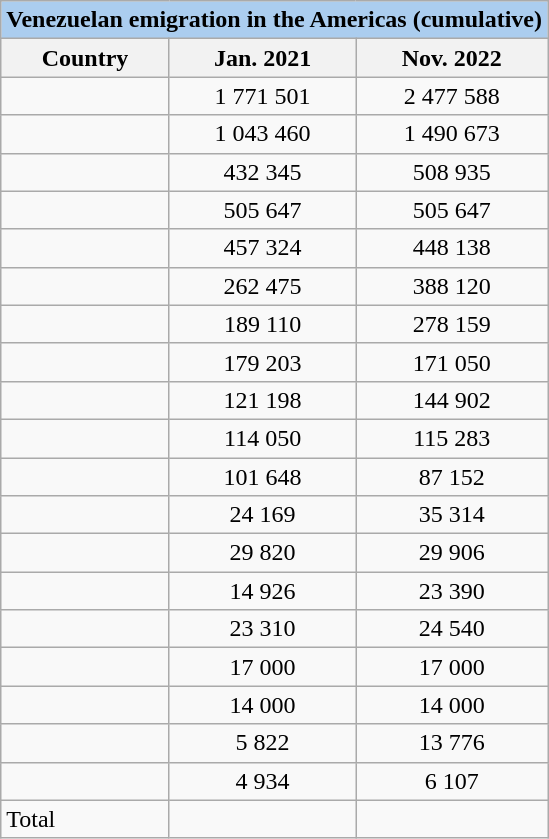<table class="wikitable collapsible">
<tr>
<th colspan="3" style="text-align:center; background:#abcdef;">Venezuelan emigration in the Americas (cumulative)</th>
</tr>
<tr align="center">
<th>Country</th>
<th>Jan. 2021</th>
<th>Nov. 2022</th>
</tr>
<tr>
<td align="left"></td>
<td align="center">1 771 501</td>
<td align="center">2 477 588</td>
</tr>
<tr>
<td align="left"></td>
<td align="center">1 043 460</td>
<td align="center">1 490 673</td>
</tr>
<tr>
<td align="left"></td>
<td align="center">432 345</td>
<td align="center">508 935</td>
</tr>
<tr>
<td align="left"></td>
<td align="center">505 647</td>
<td align="center">505 647</td>
</tr>
<tr>
<td align="left"></td>
<td align="center">457 324</td>
<td align="center">448 138</td>
</tr>
<tr>
<td align="left"></td>
<td align="center">262 475</td>
<td align="center">388 120</td>
</tr>
<tr>
<td align="left"></td>
<td align="center">189 110</td>
<td align="center">278 159</td>
</tr>
<tr>
<td align="left"></td>
<td align="center">179 203</td>
<td align="center">171 050</td>
</tr>
<tr>
<td align="left"></td>
<td align="center">121 198</td>
<td align="center">144 902</td>
</tr>
<tr>
<td align="left"></td>
<td align="center">114 050</td>
<td align="center">115 283</td>
</tr>
<tr>
<td align="left"></td>
<td align="center">101 648</td>
<td align="center">87 152</td>
</tr>
<tr>
<td align="left"></td>
<td align="center">24 169</td>
<td align="center">35 314</td>
</tr>
<tr>
<td align="left"></td>
<td align="center">29 820</td>
<td align="center">29 906</td>
</tr>
<tr>
<td align="left"></td>
<td align="center">14 926</td>
<td align="center">23 390</td>
</tr>
<tr>
<td align="left"></td>
<td align="center">23 310</td>
<td align="center">24 540</td>
</tr>
<tr>
<td align="left"></td>
<td align="center">17 000</td>
<td align="center">17 000</td>
</tr>
<tr>
<td align="left"></td>
<td align="center">14 000</td>
<td align="center">14 000</td>
</tr>
<tr>
<td align="left"></td>
<td align="center">5 822</td>
<td align="center">13 776</td>
</tr>
<tr>
<td align="left"></td>
<td align="center">4 934</td>
<td align="center">6 107</td>
</tr>
<tr>
<td>Total</td>
<td align="center"></td>
<td align="center"></td>
</tr>
</table>
